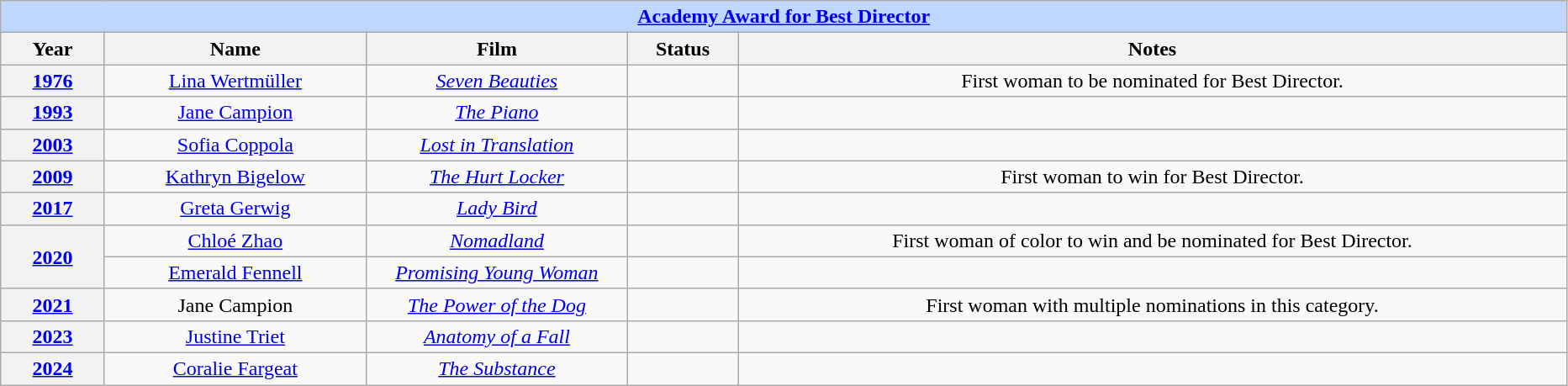<table class="wikitable" style="text-align: center">
<tr ---- bgcolor="#bfd7ff">
<td colspan=5 align=center><strong><a href='#'>Academy Award for Best Director</a></strong></td>
</tr>
<tr ---- bgcolor="#ebf5ff">
<th width="075">Year</th>
<th width="200">Name</th>
<th width="200">Film</th>
<th width="080">Status</th>
<th width="650">Notes</th>
</tr>
<tr>
<th><a href='#'>1976</a></th>
<td><a href='#'>Lina Wertmüller</a></td>
<td><em><a href='#'>Seven Beauties</a></em></td>
<td></td>
<td>First woman to be nominated for Best Director.</td>
</tr>
<tr>
<th><a href='#'>1993</a></th>
<td><a href='#'>Jane Campion</a></td>
<td><em><a href='#'>The Piano</a></em></td>
<td></td>
<td></td>
</tr>
<tr>
<th><a href='#'>2003</a></th>
<td><a href='#'>Sofia Coppola</a></td>
<td><em><a href='#'>Lost in Translation</a></em></td>
<td></td>
<td></td>
</tr>
<tr>
<th><a href='#'>2009</a></th>
<td><a href='#'>Kathryn Bigelow</a></td>
<td><em><a href='#'>The Hurt Locker</a></em></td>
<td></td>
<td>First woman to win for Best Director.</td>
</tr>
<tr>
<th><a href='#'>2017</a></th>
<td><a href='#'>Greta Gerwig</a></td>
<td><em><a href='#'>Lady Bird</a></em></td>
<td></td>
<td></td>
</tr>
<tr>
<th rowspan="2"><a href='#'>2020</a><br></th>
<td><a href='#'>Chloé Zhao</a></td>
<td><em><a href='#'>Nomadland</a></em></td>
<td></td>
<td>First woman of color to win and be nominated for Best Director.</td>
</tr>
<tr>
<td><a href='#'>Emerald Fennell</a></td>
<td><em><a href='#'>Promising Young Woman</a></em></td>
<td></td>
<td></td>
</tr>
<tr>
<th><a href='#'>2021</a></th>
<td>Jane Campion</td>
<td><em><a href='#'>The Power of the Dog</a></em></td>
<td></td>
<td>First woman with multiple nominations in this category.</td>
</tr>
<tr>
<th><a href='#'>2023</a></th>
<td><a href='#'>Justine Triet</a></td>
<td><em><a href='#'>Anatomy of a Fall</a></em></td>
<td></td>
<td></td>
</tr>
<tr>
<th><a href='#'>2024</a></th>
<td><a href='#'>Coralie Fargeat</a></td>
<td><em><a href='#'>The Substance</a></em></td>
<td></td>
<td></td>
</tr>
</table>
